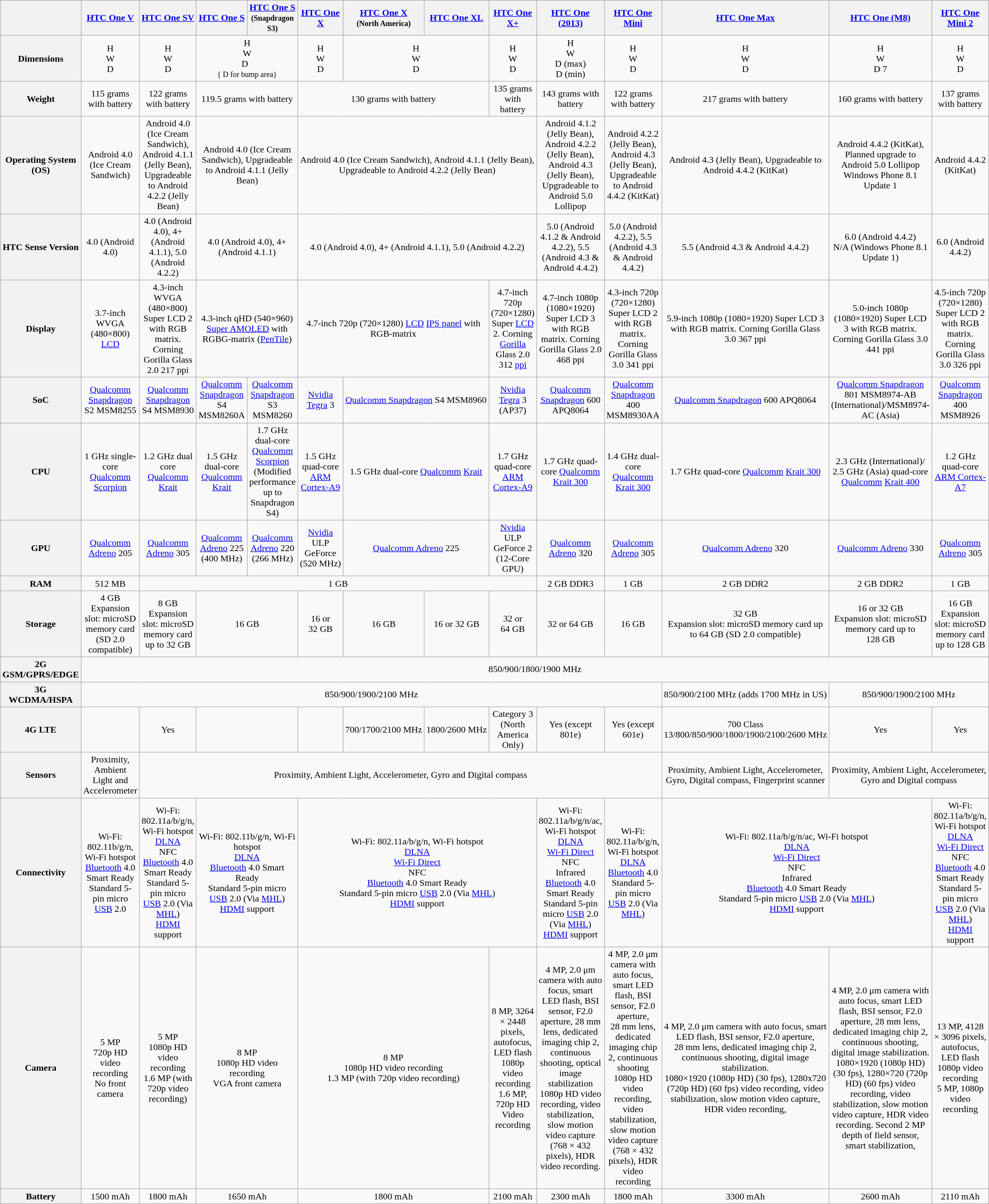<table class="wikitable" style="text-align:center;">
<tr>
<th></th>
<th><a href='#'>HTC One V</a></th>
<th><a href='#'>HTC One SV</a></th>
<th><a href='#'>HTC One S</a></th>
<th><a href='#'>HTC One S</a> <br> <small>(Snapdragon S3)</small></th>
<th><a href='#'>HTC One X</a></th>
<th><a href='#'>HTC One X</a> <br> <small>(North America)</small></th>
<th><a href='#'>HTC One XL</a></th>
<th><a href='#'>HTC One X+</a></th>
<th><a href='#'>HTC One (2013)</a></th>
<th><a href='#'>HTC One Mini</a></th>
<th><a href='#'>HTC One Max</a></th>
<th><a href='#'>HTC One (M8)</a></th>
<th><a href='#'>HTC One Mini 2</a></th>
</tr>
<tr>
<th>Dimensions</th>
<td>H <br>  W <br>  D </td>
<td>H <br>  W <br>  D </td>
<td colspan="2">H <br>  W <br>  D  <br><small>{ D  for bump area}</small></td>
<td>H <br>  W <br>  D </td>
<td colspan="2">H <br>  W <br>  D </td>
<td>H <br>  W <br>  D </td>
<td>H <br>  W <br>  D (max)  <br>D (min) </td>
<td>H <br>  W <br>  D </td>
<td> H <br> W <br> D</td>
<td>H <br>  W <br>  D  7</td>
<td>H <br>  W <br>  D </td>
</tr>
<tr>
<th>Weight</th>
<td>115 grams with battery</td>
<td>122 grams with battery</td>
<td colspan="2">119.5 grams with battery</td>
<td colspan="3">130 grams with battery</td>
<td>135 grams with battery</td>
<td>143 grams with battery</td>
<td>122 grams with battery</td>
<td>217 grams with battery</td>
<td>160 grams with battery</td>
<td>137 grams with battery</td>
</tr>
<tr>
<th>Operating System (OS)</th>
<td>Android 4.0 (Ice Cream Sandwich)</td>
<td>Android 4.0 (Ice Cream Sandwich), Android 4.1.1 (Jelly Bean), Upgradeable to Android 4.2.2 (Jelly Bean)</td>
<td colspan="2">Android 4.0 (Ice Cream Sandwich), Upgradeable to Android 4.1.1 (Jelly Bean)</td>
<td colspan="4">Android 4.0 (Ice Cream Sandwich), Android 4.1.1 (Jelly Bean), Upgradeable to Android 4.2.2 (Jelly Bean)</td>
<td>Android 4.1.2 (Jelly Bean), Android 4.2.2 (Jelly Bean), Android 4.3 (Jelly Bean), Upgradeable to Android 5.0 Lollipop</td>
<td>Android 4.2.2 (Jelly Bean), Android 4.3 (Jelly Bean), Upgradeable to Android 4.4.2 (KitKat)</td>
<td>Android 4.3 (Jelly Bean), Upgradeable to Android 4.4.2 (KitKat)</td>
<td>Android 4.4.2 (KitKat), Planned upgrade to Android 5.0 Lollipop<br>Windows Phone 8.1 Update 1</td>
<td>Android 4.4.2 (KitKat)</td>
</tr>
<tr>
<th>HTC Sense Version</th>
<td>4.0 (Android 4.0)</td>
<td>4.0 (Android 4.0), 4+ (Android 4.1.1), 5.0 (Android 4.2.2)</td>
<td colspan="2">4.0 (Android 4.0), 4+ (Android 4.1.1)</td>
<td colspan="4">4.0 (Android 4.0), 4+ (Android 4.1.1), 5.0 (Android 4.2.2)</td>
<td>5.0 (Android 4.1.2 & Android 4.2.2), 5.5 (Android 4.3 & Android 4.4.2)</td>
<td>5.0 (Android 4.2.2), 5.5 (Android 4.3 & Android 4.4.2)</td>
<td>5.5 (Android 4.3 & Android 4.4.2)</td>
<td>6.0 (Android 4.4.2)<br> N/A (Windows Phone 8.1 Update 1)</td>
<td>6.0 (Android 4.4.2)</td>
</tr>
<tr>
<th>Display</th>
<td>3.7-inch WVGA (480×800) <a href='#'>LCD</a></td>
<td>4.3-inch WVGA (480×800) Super LCD 2 with RGB matrix. Corning Gorilla Glass 2.0 217 ppi</td>
<td colspan="2">4.3-inch qHD (540×960) <a href='#'>Super AMOLED</a> with RGBG-matrix (<a href='#'>PenTile</a>)</td>
<td colspan="3">4.7-inch 720p (720×1280) <a href='#'>LCD</a> <a href='#'>IPS panel</a> with RGB-matrix</td>
<td>4.7-inch 720p (720×1280) Super <a href='#'>LCD</a> 2. Corning <a href='#'>Gorilla</a> Glass 2.0 312 <a href='#'>ppi</a></td>
<td>4.7-inch 1080p (1080×1920) Super LCD 3 with RGB matrix. Corning Gorilla Glass 2.0 468 ppi</td>
<td>4.3-inch 720p (720×1280) Super LCD 2 with RGB matrix. Corning Gorilla Glass 3.0 341 ppi</td>
<td>5.9-inch 1080p (1080×1920) Super LCD 3 with RGB matrix. Corning Gorilla Glass 3.0 367 ppi</td>
<td>5.0-inch 1080p (1080×1920) Super LCD 3 with RGB matrix. Corning Gorilla Glass 3.0 441 ppi</td>
<td>4.5-inch 720p (720×1280) Super LCD 2 with RGB matrix. Corning Gorilla Glass 3.0 326 ppi</td>
</tr>
<tr>
<th>SoC</th>
<td><a href='#'>Qualcomm Snapdragon</a> S2 MSM8255</td>
<td><a href='#'>Qualcomm Snapdragon</a> S4 MSM8930</td>
<td><a href='#'>Qualcomm Snapdragon</a> S4 MSM8260A</td>
<td><a href='#'>Qualcomm Snapdragon</a> S3 MSM8260</td>
<td><a href='#'>Nvidia Tegra</a> 3</td>
<td colspan="2"><a href='#'>Qualcomm Snapdragon</a> S4 MSM8960</td>
<td><a href='#'>Nvidia Tegra</a> 3 (AP37)</td>
<td><a href='#'>Qualcomm Snapdragon</a> 600 APQ8064</td>
<td><a href='#'>Qualcomm Snapdragon</a> 400 MSM8930AA</td>
<td><a href='#'>Qualcomm Snapdragon</a> 600 APQ8064</td>
<td><a href='#'>Qualcomm Snapdragon</a> 801 MSM8974-AB (International)/MSM8974-AC (Asia)</td>
<td><a href='#'>Qualcomm Snapdragon</a> 400 MSM8926</td>
</tr>
<tr>
<th>CPU</th>
<td>1 GHz single-core <a href='#'>Qualcomm</a> <a href='#'>Scorpion</a></td>
<td>1.2 GHz dual core <a href='#'>Qualcomm</a> <a href='#'>Krait</a></td>
<td>1.5 GHz dual-core <a href='#'>Qualcomm</a> <a href='#'>Krait</a></td>
<td>1.7 GHz dual-core <a href='#'>Qualcomm</a> <a href='#'>Scorpion</a><br>(Modified performance up to Snapdragon S4)</td>
<td>1.5 GHz quad-core <a href='#'>ARM Cortex-A9</a></td>
<td colspan="2">1.5 GHz dual-core <a href='#'>Qualcomm</a> <a href='#'>Krait</a></td>
<td>1.7 GHz quad-core <a href='#'>ARM Cortex-A9</a></td>
<td>1.7 GHz quad-core <a href='#'>Qualcomm</a> <a href='#'>Krait 300</a></td>
<td>1.4 GHz dual-core <a href='#'>Qualcomm</a> <a href='#'>Krait 300</a></td>
<td>1.7 GHz quad-core <a href='#'>Qualcomm</a> <a href='#'>Krait 300</a></td>
<td>2.3 GHz (International)/ 2.5 GHz (Asia) quad-core <a href='#'>Qualcomm</a> <a href='#'>Krait 400</a></td>
<td>1.2 GHz quad-core <a href='#'>ARM Cortex-A7</a></td>
</tr>
<tr>
<th>GPU</th>
<td><a href='#'>Qualcomm Adreno</a> 205</td>
<td><a href='#'>Qualcomm Adreno</a> 305</td>
<td><a href='#'>Qualcomm Adreno</a> 225 (400 MHz)</td>
<td><a href='#'>Qualcomm Adreno</a> 220 (266 MHz)</td>
<td><a href='#'>Nvidia</a> ULP GeForce (520 MHz)</td>
<td colspan="2"><a href='#'>Qualcomm Adreno</a> 225</td>
<td><a href='#'>Nvidia</a> ULP GeForce 2 (12-Core GPU)</td>
<td><a href='#'>Qualcomm Adreno</a> 320</td>
<td><a href='#'>Qualcomm Adreno</a> 305</td>
<td><a href='#'>Qualcomm Adreno</a> 320</td>
<td><a href='#'>Qualcomm Adreno</a> 330</td>
<td><a href='#'>Qualcomm Adreno</a> 305</td>
</tr>
<tr>
<th>RAM</th>
<td>512 MB</td>
<td colspan="7">1 GB</td>
<td>2 GB DDR3</td>
<td>1 GB</td>
<td>2 GB DDR2</td>
<td>2 GB DDR2</td>
<td>1 GB</td>
</tr>
<tr>
<th>Storage</th>
<td>4 GB<br>Expansion slot: microSD memory card (SD 2.0 compatible)</td>
<td>8 GB<br>Expansion slot: microSD memory card up to 32 GB</td>
<td colspan="2">16 GB</td>
<td>16 or 32 GB</td>
<td>16 GB</td>
<td>16 or 32 GB</td>
<td>32 or 64 GB</td>
<td>32 or 64 GB</td>
<td>16 GB</td>
<td>32 GB<br>Expansion slot: microSD memory card up to 64 GB (SD 2.0 compatible)</td>
<td>16 or 32 GB<br>Expansion slot: microSD memory card up to 128 GB</td>
<td>16 GB<br>Expansion slot: microSD memory card up to 128 GB</td>
</tr>
<tr>
<th>2G GSM/GPRS/EDGE</th>
<td colspan="13">850/900/1800/1900 MHz</td>
</tr>
<tr>
<th>3G WCDMA/HSPA</th>
<td colspan="10">850/900/1900/2100 MHz</td>
<td>850/900/2100 MHz (adds 1700 MHz in US)</td>
<td colspan="10">850/900/1900/2100 MHz</td>
</tr>
<tr>
<th>4G LTE</th>
<td></td>
<td>Yes</td>
<td colspan="2"></td>
<td></td>
<td>700/1700/2100 MHz</td>
<td>1800/2600 MHz</td>
<td>Category 3 (North America Only)</td>
<td>Yes (except 801e)</td>
<td>Yes (except 601e)</td>
<td>700 Class 13/800/850/900/1800/1900/2100/2600 MHz</td>
<td>Yes</td>
<td>Yes</td>
</tr>
<tr>
<th>Sensors</th>
<td>Proximity, Ambient Light and Accelerometer</td>
<td colspan="9">Proximity, Ambient Light, Accelerometer, Gyro and Digital compass</td>
<td>Proximity, Ambient Light, Accelerometer, Gyro, Digital compass, Fingerprint scanner</td>
<td colspan="2">Proximity, Ambient Light, Accelerometer, Gyro and Digital compass</td>
</tr>
<tr>
<th>Connectivity</th>
<td>Wi-Fi: 802.11b/g/n, Wi-Fi hotspot<br><a href='#'>Bluetooth</a> 4.0 Smart Ready<br>Standard 5-pin micro <a href='#'>USB</a> 2.0</td>
<td>Wi-Fi: 802.11a/b/g/n, Wi-Fi hotspot<br><a href='#'>DLNA</a><br>NFC<br><a href='#'>Bluetooth</a> 4.0 Smart Ready<br>Standard 5-pin micro <a href='#'>USB</a> 2.0 (Via <a href='#'>MHL</a>)<br><a href='#'>HDMI</a> support</td>
<td colspan="2">Wi-Fi: 802.11b/g/n, Wi-Fi hotspot<br><a href='#'>DLNA</a><br><a href='#'>Bluetooth</a> 4.0 Smart Ready<br>Standard 5-pin micro <a href='#'>USB</a> 2.0 (Via <a href='#'>MHL</a>)<br><a href='#'>HDMI</a> support</td>
<td colspan="4">Wi-Fi: 802.11a/b/g/n, Wi-Fi hotspot<br><a href='#'>DLNA</a><br><a href='#'>Wi-Fi Direct</a><br>NFC<br><a href='#'>Bluetooth</a> 4.0 Smart Ready<br>Standard 5-pin micro <a href='#'>USB</a> 2.0 (Via <a href='#'>MHL</a>)<br><a href='#'>HDMI</a> support</td>
<td>Wi-Fi: 802.11a/b/g/n/ac, Wi-Fi hotspot<br><a href='#'>DLNA</a><br><a href='#'>Wi-Fi Direct</a><br>NFC<br>Infrared<br><a href='#'>Bluetooth</a> 4.0 Smart Ready<br>Standard 5-pin micro <a href='#'>USB</a> 2.0 (Via <a href='#'>MHL</a>)<br><a href='#'>HDMI</a> support</td>
<td>Wi-Fi: 802.11a/b/g/n, Wi-Fi hotspot<br><a href='#'>DLNA</a><br><a href='#'>Bluetooth</a> 4.0<br>Standard 5-pin micro <a href='#'>USB</a> 2.0 (Via <a href='#'>MHL</a>)</td>
<td colspan="2">Wi-Fi: 802.11a/b/g/n/ac, Wi-Fi hotspot<br><a href='#'>DLNA</a><br><a href='#'>Wi-Fi Direct</a><br>NFC<br>Infrared<br><a href='#'>Bluetooth</a> 4.0 Smart Ready<br>Standard 5-pin micro <a href='#'>USB</a> 2.0 (Via <a href='#'>MHL</a>)<br><a href='#'>HDMI</a> support</td>
<td>Wi-Fi: 802.11a/b/g/n, Wi-Fi hotspot<br><a href='#'>DLNA</a><br><a href='#'>Wi-Fi Direct</a><br>NFC<br><a href='#'>Bluetooth</a> 4.0 Smart Ready<br>Standard 5-pin micro <a href='#'>USB</a> 2.0 (Via <a href='#'>MHL</a>)<br><a href='#'>HDMI</a> support</td>
</tr>
<tr>
<th>Camera</th>
<td>5 MP<br>720p HD video recording<br>No front camera</td>
<td>5 MP<br>1080p HD video recording<br> 1.6 MP (with 720p video recording)</td>
<td colspan="2">8 MP<br>1080p HD video recording<br> VGA front camera</td>
<td colspan="3">8 MP<br>1080p HD video recording<br> 1.3 MP (with 720p video recording)</td>
<td>8 MP, 3264 × 2448 pixels, autofocus, LED flash <br> 1080p video recording <br>1.6 MP, 720p HD Video recording</td>
<td>4 MP, 2.0 μm camera with auto focus, smart LED flash, BSI sensor, F2.0 aperture, 28 mm lens, dedicated imaging chip 2, continuous shooting, optical image stabilization<br>1080p HD video recording, video stabilization, slow motion video capture (768 × 432 pixels), HDR video recording.</td>
<td>4 MP, 2.0 μm camera with auto focus, smart LED flash, BSI sensor, F2.0 aperture, 28 mm lens, dedicated imaging chip 2, continuous shooting<br>1080p HD video recording, video stabilization, slow motion video capture (768 × 432 pixels), HDR video recording</td>
<td>4 MP, 2.0 μm camera with auto focus, smart LED flash, BSI sensor, F2.0 aperture, 28 mm lens, dedicated imaging chip 2, continuous shooting, digital image stabilization.<br>1080×1920 (1080p HD) (30 fps), 1280x720 (720p HD) (60 fps) video recording, video stabilization, slow motion video capture, HDR video recording,</td>
<td>4 MP, 2.0 μm camera with auto focus, smart LED flash, BSI sensor, F2.0 aperture, 28 mm lens, dedicated imaging chip 2, continuous shooting, digital image stabilization.<br>1080×1920 (1080p HD) (30 fps), 1280×720 (720p HD) (60 fps) video recording, video stabilization, slow motion video capture, HDR video recording.
Second 2 MP depth of field sensor, smart stabilization,</td>
<td>13 MP, 4128 × 3096 pixels, autofocus, LED flash <br> 1080p video recording <br>5 MP, 1080p video recording</td>
</tr>
<tr>
<th>Battery</th>
<td>1500 mAh</td>
<td>1800 mAh</td>
<td colspan="2">1650 mAh</td>
<td colspan="3">1800 mAh</td>
<td>2100 mAh</td>
<td>2300 mAh</td>
<td>1800 mAh</td>
<td>3300 mAh</td>
<td>2600 mAh</td>
<td>2110 mAh</td>
</tr>
</table>
